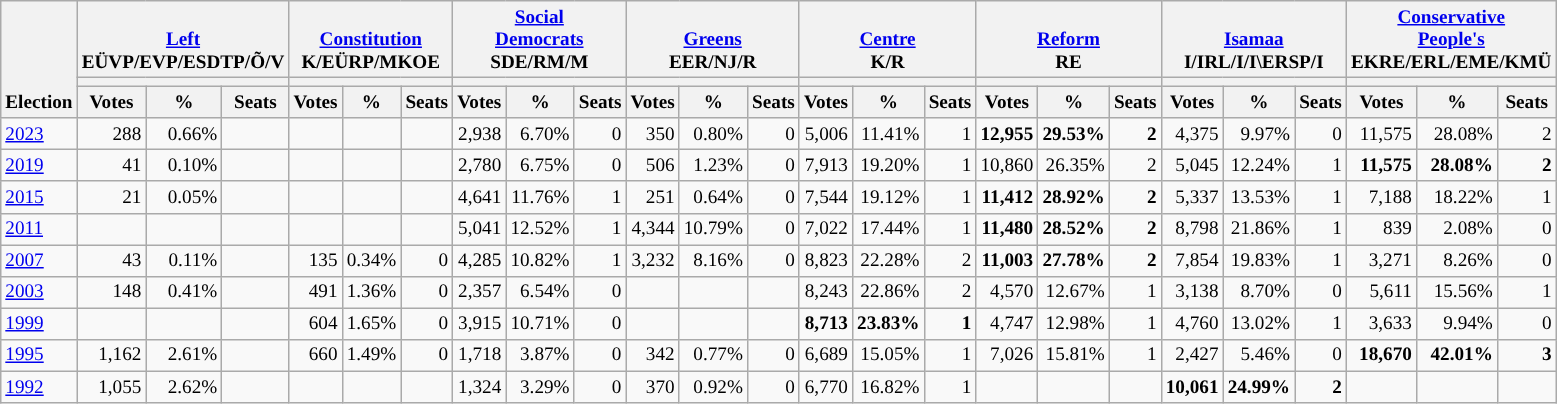<table class="wikitable" border="1" style="font-size:80%; text-align:right;">
<tr>
<th style="text-align:left;" valign=bottom rowspan=3>Election</th>
<th valign=bottom colspan=3><a href='#'>Left</a><br>EÜVP/EVP/ESDTP/Õ/V</th>
<th valign=bottom colspan=3><a href='#'>Constitution</a><br>K/EÜRP/MKOE</th>
<th valign=bottom colspan=3><a href='#'>Social<br>Democrats</a><br>SDE/RM/M</th>
<th valign=bottom colspan=3><a href='#'>Greens</a><br>EER/NJ/R</th>
<th valign=bottom colspan=3><a href='#'>Centre</a><br>K/R</th>
<th valign=bottom colspan=3><a href='#'>Reform</a><br>RE</th>
<th valign=bottom colspan=3><a href='#'>Isamaa</a><br>I/IRL/I/I\ERSP/I</th>
<th valign=bottom colspan=3><a href='#'>Conservative<br>People's</a><br>EKRE/ERL/EME/KMÜ</th>
</tr>
<tr>
<th colspan=3 style="background:"></th>
<th colspan=3 style="background:"></th>
<th colspan=3 style="background:"></th>
<th colspan=3 style="background:"></th>
<th colspan=3 style="background:"></th>
<th colspan=3 style="background:"></th>
<th colspan=3 style="background:"></th>
<th colspan=3 style="background:"></th>
</tr>
<tr>
<th>Votes</th>
<th>%</th>
<th>Seats</th>
<th>Votes</th>
<th>%</th>
<th>Seats</th>
<th>Votes</th>
<th>%</th>
<th>Seats</th>
<th>Votes</th>
<th>%</th>
<th>Seats</th>
<th>Votes</th>
<th>%</th>
<th>Seats</th>
<th>Votes</th>
<th>%</th>
<th>Seats</th>
<th>Votes</th>
<th>%</th>
<th>Seats</th>
<th>Votes</th>
<th>%</th>
<th>Seats</th>
</tr>
<tr>
<td align=left><a href='#'>2023</a></td>
<td>288</td>
<td>0.66%</td>
<td></td>
<td></td>
<td></td>
<td></td>
<td>2,938</td>
<td>6.70%</td>
<td>0</td>
<td>350</td>
<td>0.80%</td>
<td>0</td>
<td>5,006</td>
<td>11.41%</td>
<td>1</td>
<td><strong>12,955</strong></td>
<td><strong>29.53%</strong></td>
<td><strong>2</strong></td>
<td>4,375</td>
<td>9.97%</td>
<td>0</td>
<td>11,575</td>
<td>28.08%</td>
<td>2</td>
</tr>
<tr>
<td align=left><a href='#'>2019</a></td>
<td>41</td>
<td>0.10%</td>
<td></td>
<td></td>
<td></td>
<td></td>
<td>2,780</td>
<td>6.75%</td>
<td>0</td>
<td>506</td>
<td>1.23%</td>
<td>0</td>
<td>7,913</td>
<td>19.20%</td>
<td>1</td>
<td>10,860</td>
<td>26.35%</td>
<td>2</td>
<td>5,045</td>
<td>12.24%</td>
<td>1</td>
<td><strong>11,575</strong></td>
<td><strong>28.08%</strong></td>
<td><strong>2</strong></td>
</tr>
<tr>
<td align=left><a href='#'>2015</a></td>
<td>21</td>
<td>0.05%</td>
<td></td>
<td></td>
<td></td>
<td></td>
<td>4,641</td>
<td>11.76%</td>
<td>1</td>
<td>251</td>
<td>0.64%</td>
<td>0</td>
<td>7,544</td>
<td>19.12%</td>
<td>1</td>
<td><strong>11,412</strong></td>
<td><strong>28.92%</strong></td>
<td><strong>2</strong></td>
<td>5,337</td>
<td>13.53%</td>
<td>1</td>
<td>7,188</td>
<td>18.22%</td>
<td>1</td>
</tr>
<tr>
<td align=left><a href='#'>2011</a></td>
<td></td>
<td></td>
<td></td>
<td></td>
<td></td>
<td></td>
<td>5,041</td>
<td>12.52%</td>
<td>1</td>
<td>4,344</td>
<td>10.79%</td>
<td>0</td>
<td>7,022</td>
<td>17.44%</td>
<td>1</td>
<td><strong>11,480</strong></td>
<td><strong>28.52%</strong></td>
<td><strong>2</strong></td>
<td>8,798</td>
<td>21.86%</td>
<td>1</td>
<td>839</td>
<td>2.08%</td>
<td>0</td>
</tr>
<tr>
<td align=left><a href='#'>2007</a></td>
<td>43</td>
<td>0.11%</td>
<td></td>
<td>135</td>
<td>0.34%</td>
<td>0</td>
<td>4,285</td>
<td>10.82%</td>
<td>1</td>
<td>3,232</td>
<td>8.16%</td>
<td>0</td>
<td>8,823</td>
<td>22.28%</td>
<td>2</td>
<td><strong>11,003</strong></td>
<td><strong>27.78%</strong></td>
<td><strong>2</strong></td>
<td>7,854</td>
<td>19.83%</td>
<td>1</td>
<td>3,271</td>
<td>8.26%</td>
<td>0</td>
</tr>
<tr>
<td align=left><a href='#'>2003</a></td>
<td>148</td>
<td>0.41%</td>
<td></td>
<td>491</td>
<td>1.36%</td>
<td>0</td>
<td>2,357</td>
<td>6.54%</td>
<td>0</td>
<td></td>
<td></td>
<td></td>
<td>8,243</td>
<td>22.86%</td>
<td>2</td>
<td>4,570</td>
<td>12.67%</td>
<td>1</td>
<td>3,138</td>
<td>8.70%</td>
<td>0</td>
<td>5,611</td>
<td>15.56%</td>
<td>1</td>
</tr>
<tr>
<td align=left><a href='#'>1999</a></td>
<td></td>
<td></td>
<td></td>
<td>604</td>
<td>1.65%</td>
<td>0</td>
<td>3,915</td>
<td>10.71%</td>
<td>0</td>
<td></td>
<td></td>
<td></td>
<td><strong>8,713</strong></td>
<td><strong>23.83%</strong></td>
<td><strong>1</strong></td>
<td>4,747</td>
<td>12.98%</td>
<td>1</td>
<td>4,760</td>
<td>13.02%</td>
<td>1</td>
<td>3,633</td>
<td>9.94%</td>
<td>0</td>
</tr>
<tr>
<td align=left><a href='#'>1995</a></td>
<td>1,162</td>
<td>2.61%</td>
<td></td>
<td>660</td>
<td>1.49%</td>
<td>0</td>
<td>1,718</td>
<td>3.87%</td>
<td>0</td>
<td>342</td>
<td>0.77%</td>
<td>0</td>
<td>6,689</td>
<td>15.05%</td>
<td>1</td>
<td>7,026</td>
<td>15.81%</td>
<td>1</td>
<td>2,427</td>
<td>5.46%</td>
<td>0</td>
<td><strong>18,670</strong></td>
<td><strong>42.01%</strong></td>
<td><strong>3</strong></td>
</tr>
<tr>
<td align=left><a href='#'>1992</a></td>
<td>1,055</td>
<td>2.62%</td>
<td></td>
<td></td>
<td></td>
<td></td>
<td>1,324</td>
<td>3.29%</td>
<td>0</td>
<td>370</td>
<td>0.92%</td>
<td>0</td>
<td>6,770</td>
<td>16.82%</td>
<td>1</td>
<td></td>
<td></td>
<td></td>
<td><strong>10,061</strong></td>
<td><strong>24.99%</strong></td>
<td><strong>2</strong></td>
<td></td>
<td></td>
<td></td>
</tr>
</table>
